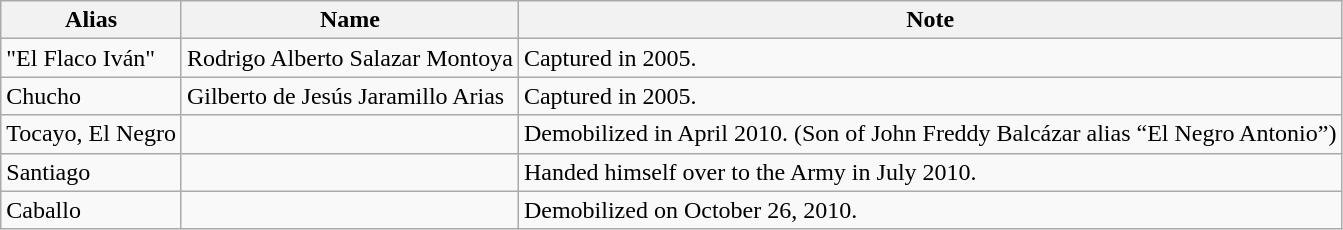<table class="wikitable">
<tr>
<th>Alias</th>
<th>Name</th>
<th>Note</th>
</tr>
<tr>
<td>"El Flaco Iván"</td>
<td>Rodrigo Alberto Salazar Montoya</td>
<td>Captured in 2005.</td>
</tr>
<tr>
<td>Chucho</td>
<td>Gilberto de Jesús Jaramillo Arias</td>
<td>Captured in 2005.</td>
</tr>
<tr>
<td>Tocayo, El Negro</td>
<td></td>
<td>Demobilized in April 2010. (Son of John Freddy Balcázar alias “El Negro Antonio”)</td>
</tr>
<tr>
<td>Santiago</td>
<td></td>
<td>Handed himself over to the Army in July 2010.</td>
</tr>
<tr>
<td>Caballo</td>
<td></td>
<td>Demobilized on October 26, 2010.</td>
</tr>
</table>
